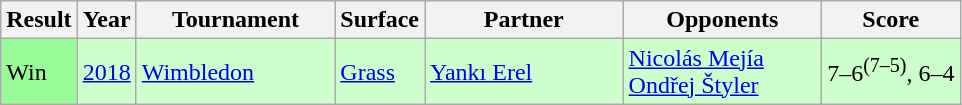<table class="wikitable">
<tr>
<th>Result</th>
<th>Year</th>
<th width=125>Tournament</th>
<th>Surface</th>
<th width=125>Partner</th>
<th width=125>Opponents</th>
<th class=unsortable>Score</th>
</tr>
<tr bgcolor=#CCFFCC>
<td bgcolor=98fb98>Win</td>
<td><a href='#'>2018</a></td>
<td><a href='#'>Wimbledon</a></td>
<td><a href='#'>Grass</a></td>
<td> <a href='#'>Yankı Erel</a></td>
<td> <a href='#'>Nicolás Mejía</a> <br>  <a href='#'>Ondřej Štyler</a></td>
<td>7–6<sup>(7–5)</sup>, 6–4</td>
</tr>
</table>
